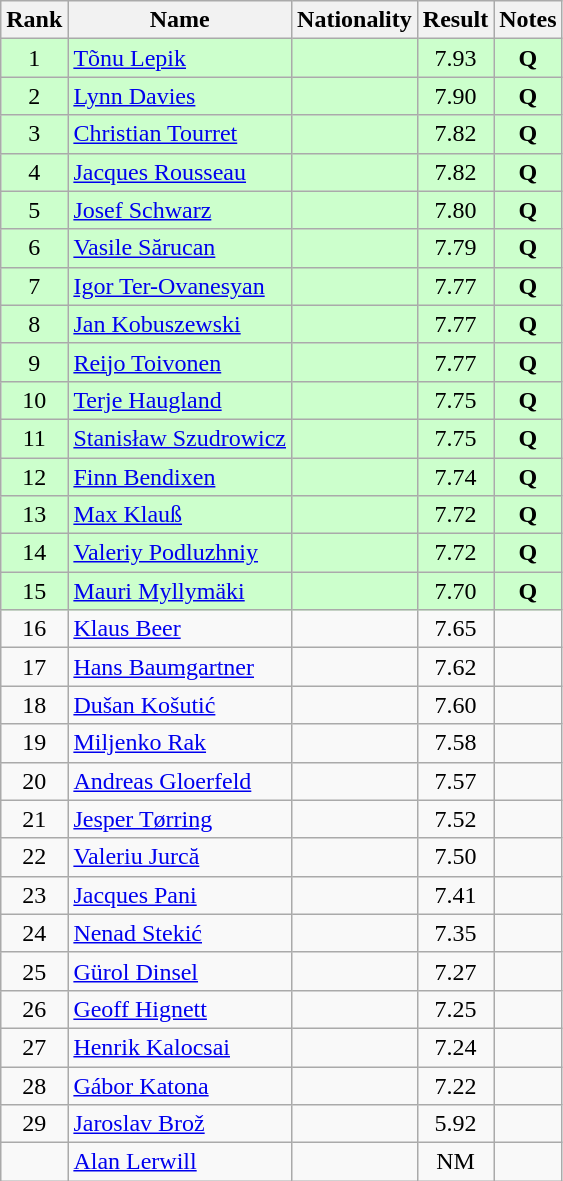<table class="wikitable sortable" style="text-align:center">
<tr>
<th>Rank</th>
<th>Name</th>
<th>Nationality</th>
<th>Result</th>
<th>Notes</th>
</tr>
<tr bgcolor=ccffcc>
<td>1</td>
<td align=left><a href='#'>Tõnu Lepik</a></td>
<td align=left></td>
<td>7.93</td>
<td><strong>Q</strong></td>
</tr>
<tr bgcolor=ccffcc>
<td>2</td>
<td align=left><a href='#'>Lynn Davies</a></td>
<td align=left></td>
<td>7.90</td>
<td><strong>Q</strong></td>
</tr>
<tr bgcolor=ccffcc>
<td>3</td>
<td align=left><a href='#'>Christian Tourret</a></td>
<td align=left></td>
<td>7.82</td>
<td><strong>Q</strong></td>
</tr>
<tr bgcolor=ccffcc>
<td>4</td>
<td align=left><a href='#'>Jacques Rousseau</a></td>
<td align=left></td>
<td>7.82</td>
<td><strong>Q</strong></td>
</tr>
<tr bgcolor=ccffcc>
<td>5</td>
<td align=left><a href='#'>Josef Schwarz</a></td>
<td align=left></td>
<td>7.80</td>
<td><strong>Q</strong></td>
</tr>
<tr bgcolor=ccffcc>
<td>6</td>
<td align=left><a href='#'>Vasile Sărucan</a></td>
<td align=left></td>
<td>7.79</td>
<td><strong>Q</strong></td>
</tr>
<tr bgcolor=ccffcc>
<td>7</td>
<td align=left><a href='#'>Igor Ter-Ovanesyan</a></td>
<td align=left></td>
<td>7.77</td>
<td><strong>Q</strong></td>
</tr>
<tr bgcolor=ccffcc>
<td>8</td>
<td align=left><a href='#'>Jan Kobuszewski</a></td>
<td align=left></td>
<td>7.77</td>
<td><strong>Q</strong></td>
</tr>
<tr bgcolor=ccffcc>
<td>9</td>
<td align=left><a href='#'>Reijo Toivonen</a></td>
<td align=left></td>
<td>7.77</td>
<td><strong>Q</strong></td>
</tr>
<tr bgcolor=ccffcc>
<td>10</td>
<td align=left><a href='#'>Terje Haugland</a></td>
<td align=left></td>
<td>7.75</td>
<td><strong>Q</strong></td>
</tr>
<tr bgcolor=ccffcc>
<td>11</td>
<td align=left><a href='#'>Stanisław Szudrowicz</a></td>
<td align=left></td>
<td>7.75</td>
<td><strong>Q</strong></td>
</tr>
<tr bgcolor=ccffcc>
<td>12</td>
<td align=left><a href='#'>Finn Bendixen</a></td>
<td align=left></td>
<td>7.74</td>
<td><strong>Q</strong></td>
</tr>
<tr bgcolor=ccffcc>
<td>13</td>
<td align=left><a href='#'>Max Klauß</a></td>
<td align=left></td>
<td>7.72</td>
<td><strong>Q</strong></td>
</tr>
<tr bgcolor=ccffcc>
<td>14</td>
<td align=left><a href='#'>Valeriy Podluzhniy</a></td>
<td align=left></td>
<td>7.72</td>
<td><strong>Q</strong></td>
</tr>
<tr bgcolor=ccffcc>
<td>15</td>
<td align=left><a href='#'>Mauri Myllymäki</a></td>
<td align=left></td>
<td>7.70</td>
<td><strong>Q</strong></td>
</tr>
<tr>
<td>16</td>
<td align=left><a href='#'>Klaus Beer</a></td>
<td align=left></td>
<td>7.65</td>
<td></td>
</tr>
<tr>
<td>17</td>
<td align=left><a href='#'>Hans Baumgartner</a></td>
<td align=left></td>
<td>7.62</td>
<td></td>
</tr>
<tr>
<td>18</td>
<td align=left><a href='#'>Dušan Košutić</a></td>
<td align=left></td>
<td>7.60</td>
<td></td>
</tr>
<tr>
<td>19</td>
<td align=left><a href='#'>Miljenko Rak</a></td>
<td align=left></td>
<td>7.58</td>
<td></td>
</tr>
<tr>
<td>20</td>
<td align=left><a href='#'>Andreas Gloerfeld</a></td>
<td align=left></td>
<td>7.57</td>
<td></td>
</tr>
<tr>
<td>21</td>
<td align=left><a href='#'>Jesper Tørring</a></td>
<td align=left></td>
<td>7.52</td>
<td></td>
</tr>
<tr>
<td>22</td>
<td align=left><a href='#'>Valeriu Jurcă</a></td>
<td align=left></td>
<td>7.50</td>
<td></td>
</tr>
<tr>
<td>23</td>
<td align=left><a href='#'>Jacques Pani</a></td>
<td align=left></td>
<td>7.41</td>
<td></td>
</tr>
<tr>
<td>24</td>
<td align=left><a href='#'>Nenad Stekić</a></td>
<td align=left></td>
<td>7.35</td>
<td></td>
</tr>
<tr>
<td>25</td>
<td align=left><a href='#'>Gürol Dinsel</a></td>
<td align=left></td>
<td>7.27</td>
<td></td>
</tr>
<tr>
<td>26</td>
<td align=left><a href='#'>Geoff Hignett</a></td>
<td align=left></td>
<td>7.25</td>
<td></td>
</tr>
<tr>
<td>27</td>
<td align=left><a href='#'>Henrik Kalocsai</a></td>
<td align=left></td>
<td>7.24</td>
<td></td>
</tr>
<tr>
<td>28</td>
<td align=left><a href='#'>Gábor Katona</a></td>
<td align=left></td>
<td>7.22</td>
<td></td>
</tr>
<tr>
<td>29</td>
<td align=left><a href='#'>Jaroslav Brož</a></td>
<td align=left></td>
<td>5.92</td>
<td></td>
</tr>
<tr>
<td></td>
<td align=left><a href='#'>Alan Lerwill</a></td>
<td align=left></td>
<td>NM</td>
<td></td>
</tr>
</table>
